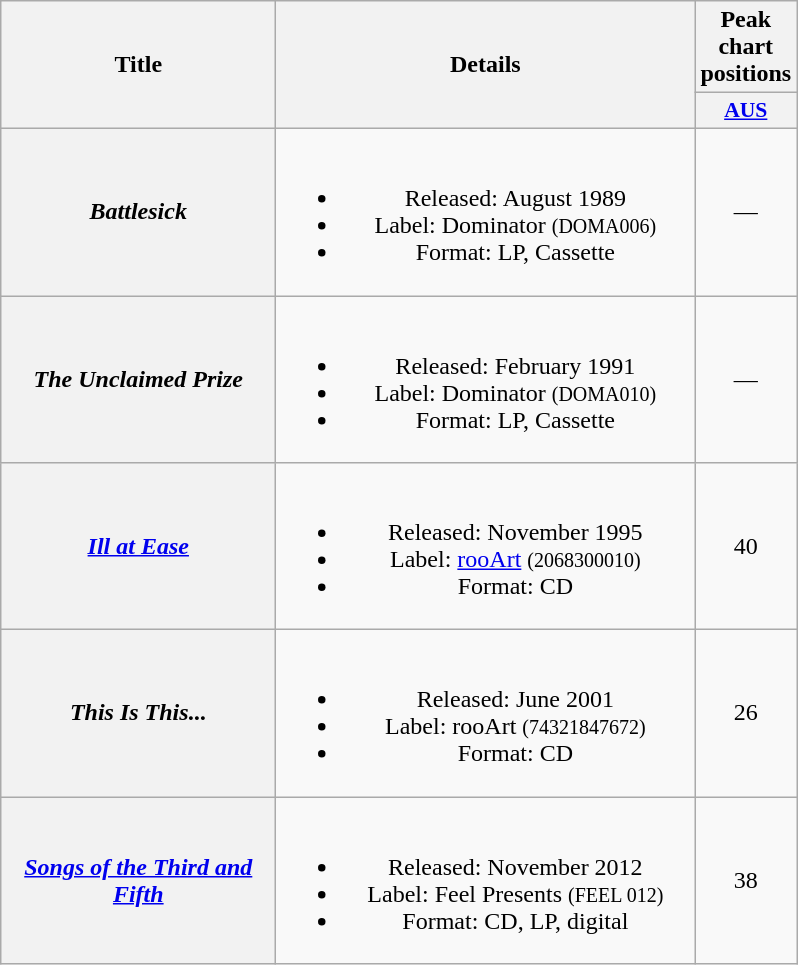<table class="wikitable plainrowheaders" style="text-align:center;" border="1">
<tr>
<th scope="col" rowspan="2" style="width:11em;">Title</th>
<th scope="col" rowspan="2" style="width:17em;">Details</th>
<th scope="col" colspan="1">Peak chart positions</th>
</tr>
<tr>
<th scope="col" style="width:3em;font-size:90%;"><a href='#'>AUS</a><br></th>
</tr>
<tr>
<th scope="row"><em>Battlesick</em></th>
<td><br><ul><li>Released: August 1989</li><li>Label: Dominator <small>(DOMA006)</small></li><li>Format: LP, Cassette</li></ul></td>
<td>—</td>
</tr>
<tr>
<th scope="row"><em>The Unclaimed Prize</em></th>
<td><br><ul><li>Released: February 1991</li><li>Label: Dominator <small>(DOMA010)</small></li><li>Format: LP, Cassette</li></ul></td>
<td>—</td>
</tr>
<tr>
<th scope="row"><em><a href='#'>Ill at Ease</a></em></th>
<td><br><ul><li>Released: November 1995</li><li>Label: <a href='#'>rooArt</a> <small>(2068300010)</small></li><li>Format: CD</li></ul></td>
<td>40<br></td>
</tr>
<tr>
<th scope="row"><em>This Is This...</em></th>
<td><br><ul><li>Released: June 2001</li><li>Label: rooArt <small>(74321847672)</small></li><li>Format: CD</li></ul></td>
<td>26</td>
</tr>
<tr>
<th scope="row"><em><a href='#'>Songs of the Third and Fifth</a></em></th>
<td><br><ul><li>Released: November 2012</li><li>Label: Feel Presents <small>(FEEL 012)</small></li><li>Format: CD, LP, digital</li></ul></td>
<td>38</td>
</tr>
</table>
